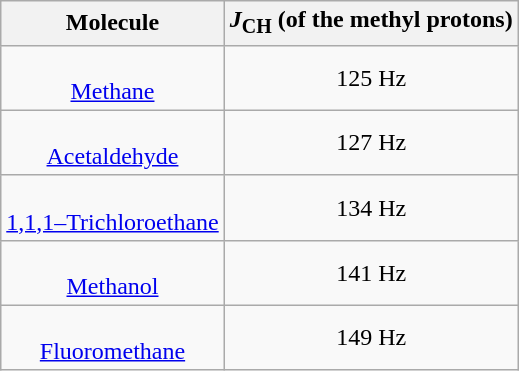<table class="wikitable">
<tr align="center">
<th>Molecule</th>
<th><em>J</em><sub>CH</sub> (of the methyl protons)</th>
</tr>
<tr align="center">
<td><br> <a href='#'>Methane</a></td>
<td>125 Hz</td>
</tr>
<tr align="center">
<td><br> <a href='#'>Acetaldehyde</a></td>
<td>127 Hz</td>
</tr>
<tr align="center">
<td> <br> <a href='#'>1,1,1–Trichloroethane</a></td>
<td>134 Hz</td>
</tr>
<tr align="center">
<td><br> <a href='#'>Methanol</a></td>
<td>141 Hz</td>
</tr>
<tr align="center">
<td><br> <a href='#'>Fluoromethane</a></td>
<td>149 Hz</td>
</tr>
</table>
